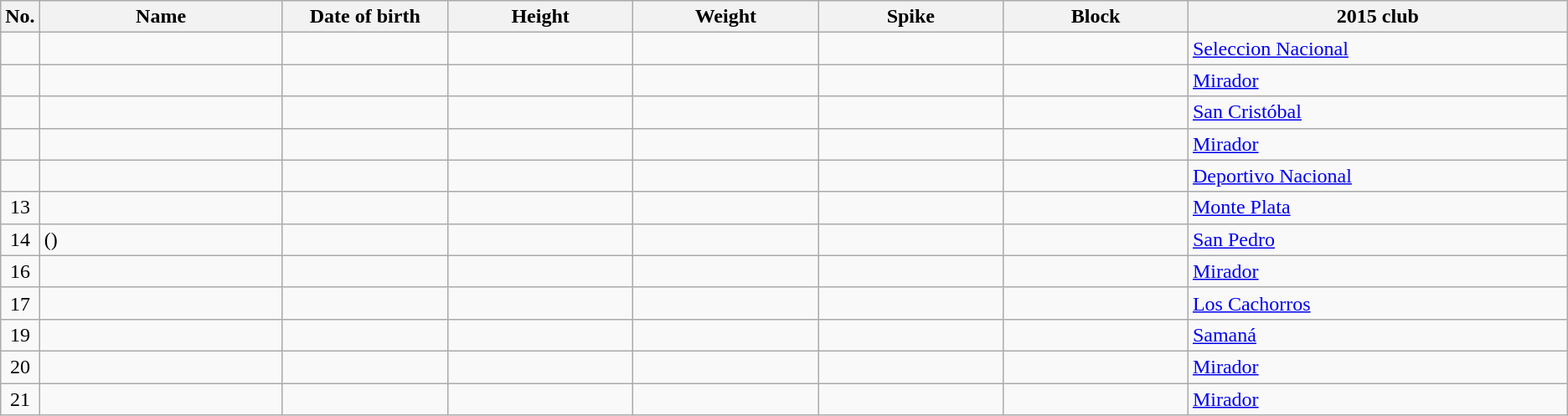<table class="wikitable sortable" style="font-size:100%; text-align:center;">
<tr>
<th>No.</th>
<th style="width:12em">Name</th>
<th style="width:8em">Date of birth</th>
<th style="width:9em">Height</th>
<th style="width:9em">Weight</th>
<th style="width:9em">Spike</th>
<th style="width:9em">Block</th>
<th style="width:19em">2015 club</th>
</tr>
<tr>
<td></td>
<td align=left></td>
<td align=right></td>
<td></td>
<td></td>
<td></td>
<td></td>
<td align=left> <a href='#'>Seleccion Nacional</a></td>
</tr>
<tr>
<td></td>
<td align=left></td>
<td align=right></td>
<td></td>
<td></td>
<td></td>
<td></td>
<td align=left> <a href='#'>Mirador</a></td>
</tr>
<tr>
<td></td>
<td align=left></td>
<td align=right></td>
<td></td>
<td></td>
<td></td>
<td></td>
<td align=left> <a href='#'>San Cristóbal</a></td>
</tr>
<tr>
<td></td>
<td align=left></td>
<td align=right></td>
<td></td>
<td></td>
<td></td>
<td></td>
<td align=left> <a href='#'>Mirador</a></td>
</tr>
<tr>
<td></td>
<td align=left></td>
<td align=right></td>
<td></td>
<td></td>
<td></td>
<td></td>
<td align=left> <a href='#'>Deportivo Nacional</a></td>
</tr>
<tr>
<td>13</td>
<td align=left></td>
<td align=right></td>
<td></td>
<td></td>
<td></td>
<td></td>
<td align=left> <a href='#'>Monte Plata</a></td>
</tr>
<tr>
<td>14</td>
<td align=left> ()</td>
<td align=right></td>
<td></td>
<td></td>
<td></td>
<td></td>
<td align=left> <a href='#'>San Pedro</a></td>
</tr>
<tr>
<td>16</td>
<td align=left></td>
<td align=right></td>
<td></td>
<td></td>
<td></td>
<td></td>
<td align=left> <a href='#'>Mirador</a></td>
</tr>
<tr>
<td>17</td>
<td align=left></td>
<td align=right></td>
<td></td>
<td></td>
<td></td>
<td></td>
<td align=left> <a href='#'>Los Cachorros</a></td>
</tr>
<tr>
<td>19</td>
<td align=left></td>
<td align=right></td>
<td></td>
<td></td>
<td></td>
<td></td>
<td align=left> <a href='#'>Samaná</a></td>
</tr>
<tr>
<td>20</td>
<td align=left></td>
<td align=right></td>
<td></td>
<td></td>
<td></td>
<td></td>
<td align=left> <a href='#'>Mirador</a></td>
</tr>
<tr>
<td>21</td>
<td align=left></td>
<td align=right></td>
<td></td>
<td></td>
<td></td>
<td></td>
<td align=left> <a href='#'>Mirador</a></td>
</tr>
</table>
